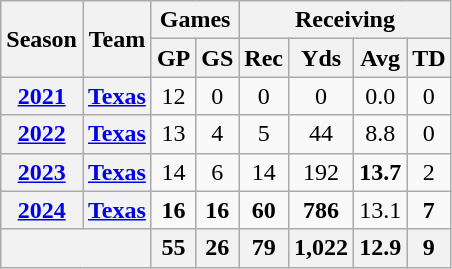<table class="wikitable" style="text-align:center;">
<tr>
<th rowspan="2">Season</th>
<th rowspan="2">Team</th>
<th colspan="2">Games</th>
<th colspan="4">Receiving</th>
</tr>
<tr>
<th>GP</th>
<th>GS</th>
<th>Rec</th>
<th>Yds</th>
<th>Avg</th>
<th>TD</th>
</tr>
<tr>
<th><a href='#'>2021</a></th>
<th><a href='#'>Texas</a></th>
<td>12</td>
<td>0</td>
<td>0</td>
<td>0</td>
<td>0.0</td>
<td>0</td>
</tr>
<tr>
<th><a href='#'>2022</a></th>
<th><a href='#'>Texas</a></th>
<td>13</td>
<td>4</td>
<td>5</td>
<td>44</td>
<td>8.8</td>
<td>0</td>
</tr>
<tr>
<th><a href='#'>2023</a></th>
<th><a href='#'>Texas</a></th>
<td>14</td>
<td>6</td>
<td>14</td>
<td>192</td>
<td><strong>13.7</strong></td>
<td>2</td>
</tr>
<tr>
<th><a href='#'>2024</a></th>
<th><a href='#'>Texas</a></th>
<td><strong>16</strong></td>
<td><strong>16</strong></td>
<td><strong>60</strong></td>
<td><strong>786</strong></td>
<td>13.1</td>
<td><strong>7</strong></td>
</tr>
<tr>
<th colspan="2"></th>
<th>55</th>
<th>26</th>
<th>79</th>
<th>1,022</th>
<th>12.9</th>
<th>9</th>
</tr>
</table>
